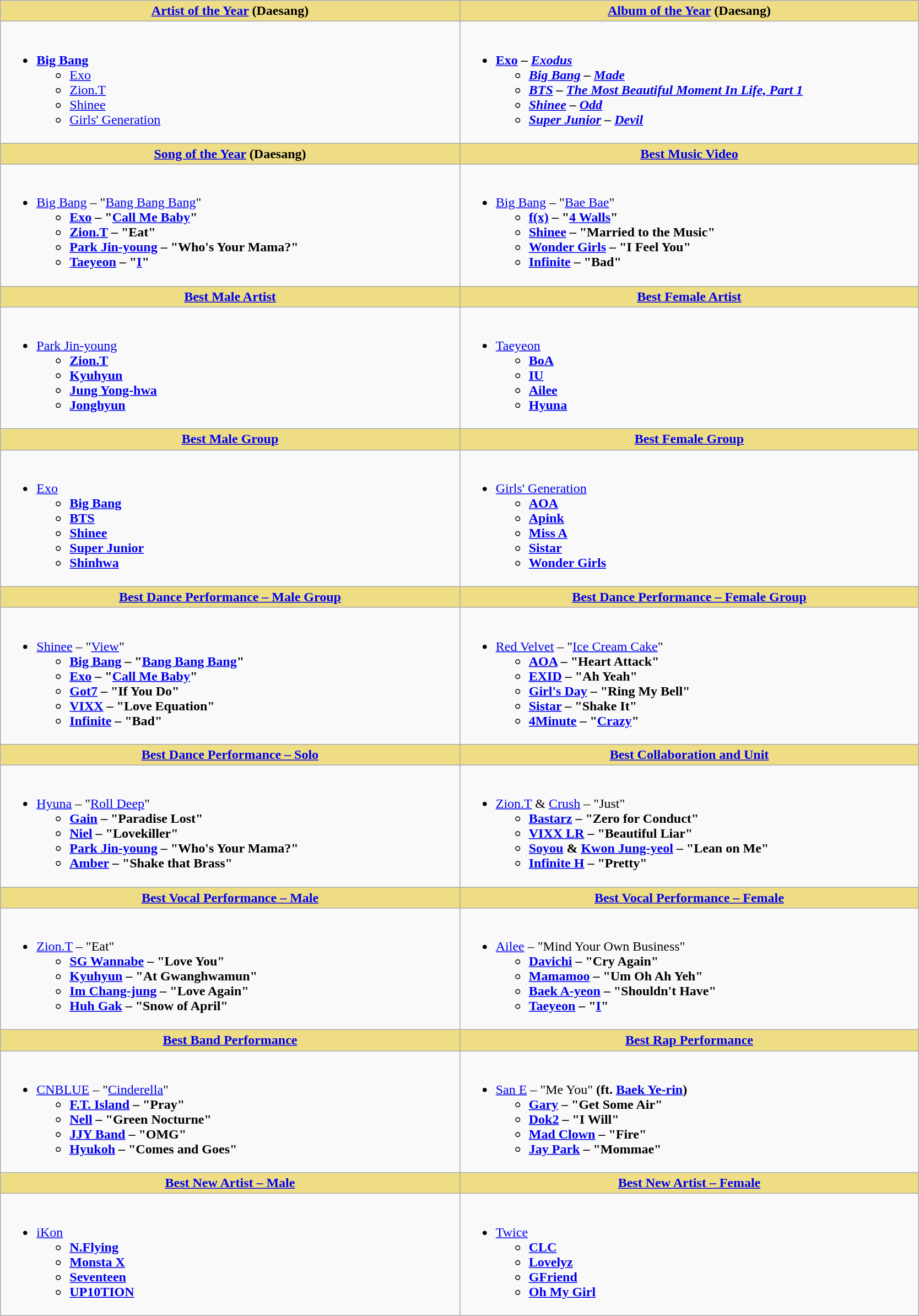<table class="wikitable" style="width:88%">
<tr>
<th scope="col" style="background:#EEDD85; width:50%"><a href='#'>Artist of the Year</a> (Daesang)</th>
<th scope="col" style="background:#EEDD85; width:50%"><a href='#'>Album of the Year</a> (Daesang)</th>
</tr>
<tr>
<td style="vertical-align:top"><br><ul><li><strong><a href='#'>Big Bang</a></strong><ul><li><a href='#'>Exo</a></li><li><a href='#'>Zion.T</a></li><li><a href='#'>Shinee</a></li><li><a href='#'>Girls' Generation</a></li></ul></li></ul></td>
<td style="vertical-align:top"><br><ul><li><strong><a href='#'>Exo</a> – <em><a href='#'>Exodus</a><strong><em><ul><li><a href='#'>Big Bang</a> – </em><a href='#'>Made</a><em></li><li><a href='#'>BTS</a> – </em><a href='#'>The Most Beautiful Moment In Life, Part 1</a><em></li><li><a href='#'>Shinee</a> – </em><a href='#'>Odd</a><em></li><li><a href='#'>Super Junior</a> – </em><a href='#'>Devil</a><em></li></ul></li></ul></td>
</tr>
<tr>
<th style="background:#EEDD85; width=;"50%"><a href='#'>Song of the Year</a> (Daesang)</th>
<th style="background:#EEDD85; width=;"50%"><a href='#'>Best Music Video</a></th>
</tr>
<tr>
<td style="vertical-align:top"><br><ul><li></strong><a href='#'>Big Bang</a> – "<a href='#'>Bang Bang Bang</a>"<strong><ul><li><a href='#'>Exo</a> – "<a href='#'>Call Me Baby</a>"</li><li><a href='#'>Zion.T</a> – "Eat"</li><li><a href='#'>Park Jin-young</a> – "Who's Your Mama?"</li><li><a href='#'>Taeyeon</a> – "<a href='#'>I</a>"</li></ul></li></ul></td>
<td style="vertical-align:top"><br><ul><li></strong><a href='#'>Big Bang</a> – "<a href='#'>Bae Bae</a>"<strong><ul><li><a href='#'>f(x)</a> – "<a href='#'>4 Walls</a>"</li><li><a href='#'>Shinee</a> – "Married to the Music"</li><li><a href='#'>Wonder Girls</a> – "I Feel You"</li><li><a href='#'>Infinite</a> – "Bad"</li></ul></li></ul></td>
</tr>
<tr>
<th style="background:#EEDD85; width=;"50%"><a href='#'>Best Male Artist</a></th>
<th style="background:#EEDD85; width=;"50%"><a href='#'>Best Female Artist</a></th>
</tr>
<tr>
<td style="vertical-align:top"><br><ul><li></strong><a href='#'>Park Jin-young</a><strong><ul><li><a href='#'>Zion.T</a></li><li><a href='#'>Kyuhyun</a></li><li><a href='#'>Jung Yong-hwa</a></li><li><a href='#'>Jonghyun</a></li></ul></li></ul></td>
<td style="vertical-align:top"><br><ul><li></strong><a href='#'>Taeyeon</a><strong><ul><li><a href='#'>BoA</a></li><li><a href='#'>IU</a></li><li><a href='#'>Ailee</a></li><li><a href='#'>Hyuna</a></li></ul></li></ul></td>
</tr>
<tr>
<th style="background:#EEDD85; width=;"50%"><a href='#'>Best Male Group</a></th>
<th style="background:#EEDD85; width=;"50%"><a href='#'>Best Female Group</a></th>
</tr>
<tr>
<td style="vertical-align:top"><br><ul><li></strong><a href='#'>Exo</a><strong><ul><li><a href='#'>Big Bang</a></li><li><a href='#'>BTS</a></li><li><a href='#'>Shinee</a></li><li><a href='#'>Super Junior</a></li><li><a href='#'>Shinhwa</a></li></ul></li></ul></td>
<td style="vertical-align:top"><br><ul><li></strong><a href='#'>Girls' Generation</a><strong><ul><li><a href='#'>AOA</a></li><li><a href='#'>Apink</a></li><li><a href='#'>Miss A</a></li><li><a href='#'>Sistar</a></li><li><a href='#'>Wonder Girls</a></li></ul></li></ul></td>
</tr>
<tr>
<th scope="col" style="background:#EEDD85; width:50%"><a href='#'>Best Dance Performance – Male Group</a></th>
<th scope="col" style="background:#EEDD85; width:50%"><a href='#'>Best Dance Performance – Female Group</a></th>
</tr>
<tr>
<td style="vertical-align:top"><br><ul><li></strong><a href='#'>Shinee</a> – "<a href='#'>View</a>"<strong><ul><li><a href='#'>Big Bang</a> – "<a href='#'>Bang Bang Bang</a>"</li><li><a href='#'>Exo</a> – "<a href='#'>Call Me Baby</a>"</li><li><a href='#'>Got7</a> – "If You Do"</li><li><a href='#'>VIXX</a> – "Love Equation"</li><li><a href='#'>Infinite</a> – "Bad"</li></ul></li></ul></td>
<td style="vertical-align:top"><br><ul><li></strong><a href='#'>Red Velvet</a> – "<a href='#'>Ice Cream Cake</a>"<strong><ul><li><a href='#'>AOA</a> – "Heart Attack"</li><li><a href='#'>EXID</a> – "Ah Yeah"</li><li><a href='#'>Girl's Day</a> – "Ring My Bell"</li><li><a href='#'>Sistar</a> – "Shake It"</li><li><a href='#'>4Minute</a> – "<a href='#'>Crazy</a>"</li></ul></li></ul></td>
</tr>
<tr>
<th scope="col" style="background:#EEDD85; width:50%"><a href='#'>Best Dance Performance – Solo</a></th>
<th scope="col" style="background:#EEDD85; width:50%"><a href='#'>Best Collaboration and Unit</a></th>
</tr>
<tr>
<td style="vertical-align:top"><br><ul><li></strong><a href='#'>Hyuna</a> – "<a href='#'>Roll Deep</a>"<strong><ul><li><a href='#'>Gain</a> – "Paradise Lost"</li><li><a href='#'>Niel</a> – "Lovekiller"</li><li><a href='#'>Park Jin-young</a> – "Who's Your Mama?"</li><li><a href='#'>Amber</a> – "Shake that Brass"</li></ul></li></ul></td>
<td style="vertical-align:top"><br><ul><li></strong><a href='#'>Zion.T</a> & <a href='#'>Crush</a> – "Just"<strong><ul><li><a href='#'>Bastarz</a> – "Zero for Conduct"</li><li><a href='#'>VIXX LR</a> – "Beautiful Liar"</li><li><a href='#'>Soyou</a> & <a href='#'>Kwon Jung-yeol</a> – "Lean on Me"</li><li><a href='#'>Infinite H</a> – "Pretty"</li></ul></li></ul></td>
</tr>
<tr>
<th scope="col" style="background:#EEDD85; width:50%"><a href='#'>Best Vocal Performance – Male</a></th>
<th scope="col" style="background:#EEDD85; width:50%"><a href='#'>Best Vocal Performance – Female</a></th>
</tr>
<tr>
<td style="vertical-align:top"><br><ul><li></strong><a href='#'>Zion.T</a> – "Eat"<strong><ul><li><a href='#'>SG Wannabe</a> – "Love You"</li><li><a href='#'>Kyuhyun</a> – "At Gwanghwamun"</li><li><a href='#'>Im Chang-jung</a> – "Love Again"</li><li><a href='#'>Huh Gak</a> – "Snow of April"</li></ul></li></ul></td>
<td style="vertical-align:top"><br><ul><li></strong><a href='#'>Ailee</a> – "Mind Your Own Business"<strong><ul><li><a href='#'>Davichi</a> – "Cry Again"</li><li><a href='#'>Mamamoo</a> – "Um Oh Ah Yeh"</li><li><a href='#'>Baek A-yeon</a> – "Shouldn't Have"</li><li><a href='#'>Taeyeon</a> – "<a href='#'>I</a>"</li></ul></li></ul></td>
</tr>
<tr>
<th scope="col" style="background:#EEDD85; width:50%"><a href='#'>Best Band Performance</a></th>
<th scope="col" style="background:#EEDD85; width:50%"><a href='#'>Best Rap Performance</a></th>
</tr>
<tr>
<td style="vertical-align:top"><br><ul><li></strong><a href='#'>CNBLUE</a> – "<a href='#'>Cinderella</a>"<strong><ul><li><a href='#'>F.T. Island</a> – "Pray"</li><li><a href='#'>Nell</a> – "Green Nocturne"</li><li><a href='#'>JJY Band</a> – "OMG"</li><li><a href='#'>Hyukoh</a> – "Comes and Goes"</li></ul></li></ul></td>
<td style="vertical-align:top"><br><ul><li></strong><a href='#'>San E</a> – "Me You"<strong> (ft. <a href='#'>Baek Ye-rin</a>)<ul><li><a href='#'>Gary</a> – "Get Some Air"</li><li><a href='#'>Dok2</a> – "I Will"</li><li><a href='#'>Mad Clown</a> – "Fire"</li><li><a href='#'>Jay Park</a> – "Mommae"</li></ul></li></ul></td>
</tr>
<tr>
<th style="background:#EEDD85; width=;"50%"><a href='#'>Best New Artist – Male</a></th>
<th style="background:#EEDD85; width=;"50%"><a href='#'>Best New Artist – Female</a></th>
</tr>
<tr>
<td style="vertical-align:top"><br><ul><li></strong><a href='#'>iKon</a><strong><ul><li><a href='#'>N.Flying</a></li><li><a href='#'>Monsta X</a></li><li><a href='#'>Seventeen</a></li><li><a href='#'>UP10TION</a></li></ul></li></ul></td>
<td style="vertical-align:top"><br><ul><li></strong><a href='#'>Twice</a><strong><ul><li><a href='#'>CLC</a></li><li><a href='#'>Lovelyz</a></li><li><a href='#'>GFriend</a></li><li><a href='#'>Oh My Girl</a></li></ul></li></ul></td>
</tr>
</table>
